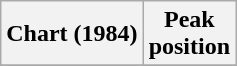<table class="wikitable">
<tr>
<th>Chart (1984)</th>
<th>Peak<br>position</th>
</tr>
<tr>
</tr>
</table>
